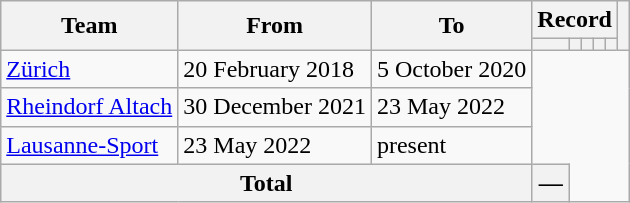<table class=wikitable style=text-align:center>
<tr>
<th rowspan=2>Team</th>
<th rowspan=2>From</th>
<th rowspan=2>To</th>
<th colspan=5>Record</th>
<th rowspan=2></th>
</tr>
<tr>
<th></th>
<th></th>
<th></th>
<th></th>
<th></th>
</tr>
<tr>
<td align=left><a href='#'>Zürich</a></td>
<td align=left>20 February 2018</td>
<td align=left>5 October 2020<br></td>
</tr>
<tr>
<td align=left><a href='#'>Rheindorf Altach</a></td>
<td align=left>30 December 2021</td>
<td align=left>23 May 2022<br></td>
</tr>
<tr>
<td align=left><a href='#'>Lausanne-Sport</a></td>
<td align=left>23 May 2022</td>
<td align=left>present<br></td>
</tr>
<tr>
<th colspan=3>Total<br></th>
<th>—</th>
</tr>
</table>
